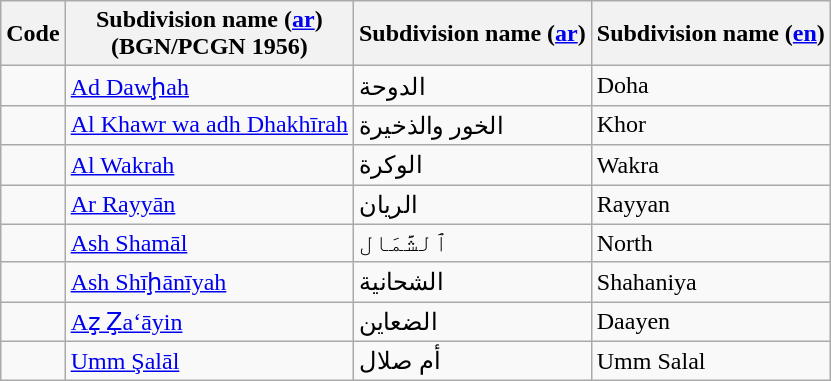<table class="wikitable sortable">
<tr>
<th>Code</th>
<th>Subdivision name (<a href='#'>ar</a>)<br>(BGN/PCGN 1956)</th>
<th>Subdivision name (<a href='#'>ar</a>) </th>
<th>Subdivision name (<a href='#'>en</a>) </th>
</tr>
<tr>
<td></td>
<td><a href='#'>Ad Dawḩah</a></td>
<td>الدوحة</td>
<td>Doha</td>
</tr>
<tr>
<td></td>
<td><a href='#'>Al Khawr wa adh Dhakhīrah</a></td>
<td>الخور والذخيرة</td>
<td>Khor</td>
</tr>
<tr>
<td></td>
<td><a href='#'>Al Wakrah</a></td>
<td>الوكرة</td>
<td>Wakra</td>
</tr>
<tr>
<td></td>
<td><a href='#'>Ar Rayyān</a></td>
<td>الريان</td>
<td>Rayyan</td>
</tr>
<tr>
<td></td>
<td><a href='#'>Ash Shamāl</a></td>
<td>ٱلشَّمَال</td>
<td>North</td>
</tr>
<tr>
<td></td>
<td><a href='#'>Ash Shīḩānīyah</a></td>
<td>الشحانية</td>
<td>Shahaniya</td>
</tr>
<tr>
<td></td>
<td><a href='#'>Az̧ Z̧a‘āyin</a></td>
<td>الضعاين</td>
<td>Daayen</td>
</tr>
<tr>
<td></td>
<td><a href='#'>Umm Şalāl</a></td>
<td>أم صلال</td>
<td>Umm Salal</td>
</tr>
</table>
